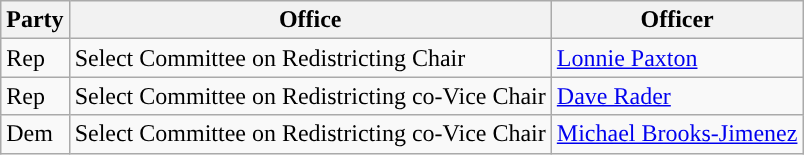<table class=wikitable>
<tr>
<th>Party</th>
<th>Office</th>
<th>Officer</th>
</tr>
<tr>
<td style="background: ">Rep</td>
<td>Select Committee on Redistricting Chair</td>
<td><a href='#'>Lonnie Paxton</a></td>
</tr>
<tr>
<td style="background: ">Rep</td>
<td>Select Committee on Redistricting co-Vice Chair</td>
<td><a href='#'>Dave Rader</a></td>
</tr>
<tr>
<td style="background: ">Dem</td>
<td>Select Committee on Redistricting co-Vice Chair</td>
<td><a href='#'>Michael Brooks-Jimenez</a></td>
</tr>
</table>
